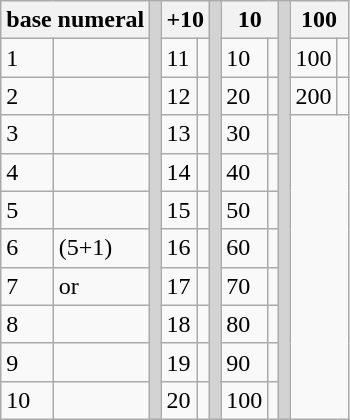<table class="wikitable">
<tr>
<th colspan="2">base numeral</th>
<td rowspan="11" style="background-color: lightgrey;"></td>
<th colspan="2">+10</th>
<td rowspan="11" style="background-color: lightgrey;"></td>
<th colspan="2">10</th>
<td rowspan="11" style="background-color: lightgrey;"></td>
<th colspan="2">100</th>
</tr>
<tr>
<td>1</td>
<td></td>
<td>11</td>
<td></td>
<td>10</td>
<td></td>
<td>100</td>
<td></td>
</tr>
<tr>
<td>2</td>
<td></td>
<td>12</td>
<td></td>
<td>20</td>
<td></td>
<td>200</td>
<td></td>
</tr>
<tr>
<td>3</td>
<td></td>
<td>13</td>
<td></td>
<td>30</td>
<td></td>
</tr>
<tr>
<td>4</td>
<td></td>
<td>14</td>
<td></td>
<td>40</td>
<td></td>
</tr>
<tr>
<td>5</td>
<td></td>
<td>15</td>
<td></td>
<td>50</td>
<td></td>
</tr>
<tr>
<td>6</td>
<td> (5+1)</td>
<td>16</td>
<td></td>
<td>60</td>
<td></td>
</tr>
<tr>
<td>7</td>
<td> or </td>
<td>17</td>
<td></td>
<td>70</td>
<td></td>
</tr>
<tr>
<td>8</td>
<td></td>
<td>18</td>
<td></td>
<td>80</td>
<td></td>
</tr>
<tr>
<td>9</td>
<td></td>
<td>19</td>
<td></td>
<td>90</td>
<td></td>
</tr>
<tr>
<td>10</td>
<td></td>
<td>20</td>
<td></td>
<td>100</td>
<td></td>
</tr>
</table>
